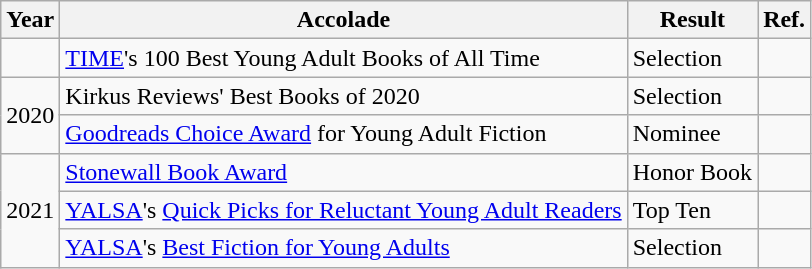<table class="wikitable sortable">
<tr>
<th>Year</th>
<th>Accolade</th>
<th>Result</th>
<th>Ref.</th>
</tr>
<tr>
<td></td>
<td><a href='#'>TIME</a>'s 100 Best Young Adult Books of All Time</td>
<td>Selection</td>
<td></td>
</tr>
<tr>
<td rowspan="2">2020</td>
<td>Kirkus Reviews' Best Books of 2020</td>
<td>Selection</td>
<td></td>
</tr>
<tr>
<td><a href='#'>Goodreads Choice Award</a> for Young Adult Fiction</td>
<td>Nominee</td>
<td></td>
</tr>
<tr>
<td rowspan="3">2021</td>
<td><a href='#'>Stonewall Book Award</a></td>
<td>Honor Book</td>
<td></td>
</tr>
<tr>
<td><a href='#'>YALSA</a>'s <a href='#'>Quick Picks for Reluctant Young Adult Readers</a></td>
<td>Top Ten</td>
<td></td>
</tr>
<tr>
<td><a href='#'>YALSA</a>'s <a href='#'>Best Fiction for Young Adults</a></td>
<td>Selection</td>
<td></td>
</tr>
</table>
